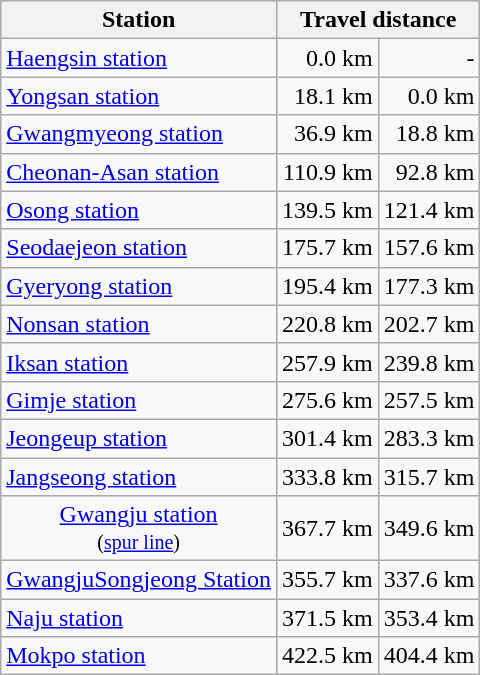<table class="wikitable">
<tr>
<th>Station</th>
<th colspan="2">Travel distance</th>
</tr>
<tr>
<td><a href='#'>Haengsin station</a></td>
<td align="right">0.0 km</td>
<td align="right">-</td>
</tr>
<tr>
<td><a href='#'>Yongsan station</a></td>
<td align="right">18.1 km</td>
<td align="right">0.0 km</td>
</tr>
<tr>
<td><a href='#'>Gwangmyeong station</a></td>
<td align="right">36.9 km</td>
<td align="right">18.8 km</td>
</tr>
<tr>
<td><a href='#'>Cheonan-Asan station</a></td>
<td align="right">110.9 km</td>
<td align="right">92.8 km</td>
</tr>
<tr>
<td><a href='#'>Osong station</a></td>
<td align="right">139.5 km</td>
<td align="right">121.4 km</td>
</tr>
<tr>
<td><a href='#'>Seodaejeon station</a></td>
<td align="right">175.7 km</td>
<td align="right">157.6 km</td>
</tr>
<tr>
<td><a href='#'>Gyeryong station</a></td>
<td align="right">195.4 km</td>
<td align="right">177.3 km</td>
</tr>
<tr>
<td><a href='#'>Nonsan station</a></td>
<td align="right">220.8 km</td>
<td align="right">202.7 km</td>
</tr>
<tr>
<td><a href='#'>Iksan station</a></td>
<td align="right">257.9 km</td>
<td align="right">239.8 km</td>
</tr>
<tr>
<td><a href='#'>Gimje station</a></td>
<td align="right">275.6 km</td>
<td align="right">257.5 km</td>
</tr>
<tr>
<td><a href='#'>Jeongeup station</a></td>
<td align="right">301.4 km</td>
<td align="right">283.3 km</td>
</tr>
<tr>
<td><a href='#'>Jangseong station</a></td>
<td align="right">333.8 km</td>
<td align="right">315.7 km</td>
</tr>
<tr>
<td align="center"><a href='#'>Gwangju station</a><br><small>(<a href='#'>spur line</a>)</small></td>
<td align="right">367.7 km</td>
<td align="right">349.6 km</td>
</tr>
<tr>
<td><a href='#'>GwangjuSongjeong Station</a></td>
<td align="right">355.7 km</td>
<td align="right">337.6 km</td>
</tr>
<tr>
<td><a href='#'>Naju station</a></td>
<td align="right">371.5 km</td>
<td align="right">353.4 km</td>
</tr>
<tr>
<td><a href='#'>Mokpo station</a></td>
<td align="right">422.5 km</td>
<td align="right">404.4 km</td>
</tr>
</table>
